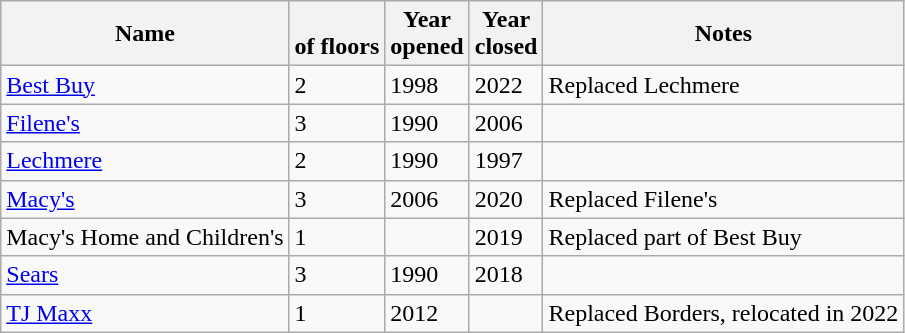<table class="wikitable sortable">
<tr>
<th>Name</th>
<th><br>of floors</th>
<th>Year<br>opened</th>
<th>Year<br>closed</th>
<th class="unsortable">Notes</th>
</tr>
<tr>
<td><a href='#'>Best Buy</a></td>
<td>2</td>
<td>1998</td>
<td>2022</td>
<td>Replaced Lechmere</td>
</tr>
<tr>
<td><a href='#'>Filene's</a></td>
<td>3</td>
<td>1990</td>
<td>2006</td>
<td></td>
</tr>
<tr>
<td><a href='#'>Lechmere</a></td>
<td>2</td>
<td>1990</td>
<td>1997</td>
<td></td>
</tr>
<tr>
<td><a href='#'>Macy's</a></td>
<td>3</td>
<td>2006</td>
<td>2020</td>
<td>Replaced Filene's</td>
</tr>
<tr>
<td>Macy's Home and Children's</td>
<td>1</td>
<td></td>
<td>2019</td>
<td>Replaced part of Best Buy</td>
</tr>
<tr>
<td><a href='#'>Sears</a></td>
<td>3</td>
<td>1990</td>
<td>2018</td>
<td></td>
</tr>
<tr>
<td><a href='#'>TJ Maxx</a></td>
<td>1</td>
<td>2012</td>
<td></td>
<td>Replaced Borders, relocated in 2022</td>
</tr>
</table>
